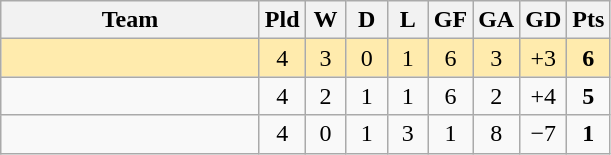<table class="wikitable" style="text-align:center">
<tr>
<th width=165>Team</th>
<th width=20>Pld</th>
<th width=20>W</th>
<th width=20>D</th>
<th width=20>L</th>
<th width=20>GF</th>
<th width=20>GA</th>
<th width=20>GD</th>
<th width=20>Pts</th>
</tr>
<tr bgcolor="#ffebad">
<td align="left"></td>
<td>4</td>
<td>3</td>
<td>0</td>
<td>1</td>
<td>6</td>
<td>3</td>
<td>+3</td>
<td><strong>6</strong></td>
</tr>
<tr>
<td align="left"></td>
<td>4</td>
<td>2</td>
<td>1</td>
<td>1</td>
<td>6</td>
<td>2</td>
<td>+4</td>
<td><strong>5</strong></td>
</tr>
<tr>
<td align="left"></td>
<td>4</td>
<td>0</td>
<td>1</td>
<td>3</td>
<td>1</td>
<td>8</td>
<td>−7</td>
<td><strong>1</strong></td>
</tr>
</table>
